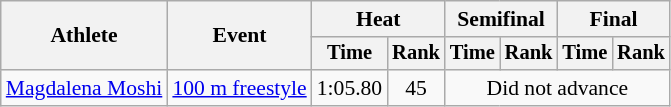<table class=wikitable style="font-size:90%">
<tr>
<th rowspan="2">Athlete</th>
<th rowspan="2">Event</th>
<th colspan="2">Heat</th>
<th colspan="2">Semifinal</th>
<th colspan="2">Final</th>
</tr>
<tr style="font-size:95%">
<th>Time</th>
<th>Rank</th>
<th>Time</th>
<th>Rank</th>
<th>Time</th>
<th>Rank</th>
</tr>
<tr align=center>
<td align=left><a href='#'>Magdalena Moshi</a></td>
<td align=left><a href='#'>100 m freestyle</a></td>
<td>1:05.80</td>
<td>45</td>
<td colspan=4>Did not advance</td>
</tr>
</table>
